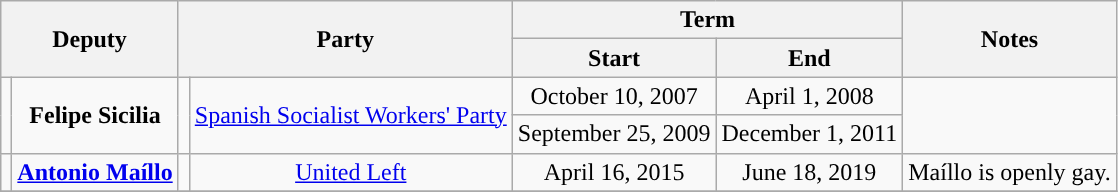<table class="wikitable sortable" style="text-align:center">
<tr>
<th colspan="2" rowspan="2">Deputy</th>
<th colspan="2" rowspan="2">Party</th>
<th colspan="2">Term</th>
<th rowspan="2">Notes</th>
</tr>
<tr>
<th>Start</th>
<th>End</th>
</tr>
<tr>
<td rowspan="2"></td>
<td rowspan="2"><strong>Felipe Sicilia</strong></td>
<td rowspan="2" style="background-color:"></td>
<td rowspan="2"><a href='#'>Spanish Socialist Workers' Party</a></td>
<td>October 10, 2007</td>
<td>April 1, 2008</td>
<td rowspan="2"></td>
</tr>
<tr>
<td>September 25, 2009</td>
<td>December 1, 2011</td>
</tr>
<tr>
<td></td>
<td><strong><a href='#'>Antonio Maíllo</a></strong></td>
<td style="background-color:"></td>
<td><a href='#'>United Left</a></td>
<td>April 16, 2015</td>
<td>June 18, 2019</td>
<td>Maíllo is openly gay.</td>
</tr>
<tr>
</tr>
</table>
